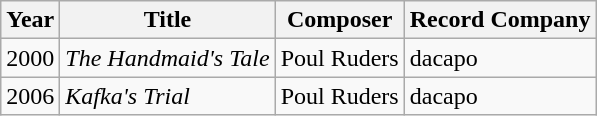<table class="wikitable sortable">
<tr>
<th>Year</th>
<th>Title</th>
<th>Composer</th>
<th>Record Company</th>
</tr>
<tr>
<td>2000</td>
<td><em>The Handmaid's Tale</em></td>
<td>Poul Ruders</td>
<td>dacapo</td>
</tr>
<tr>
<td>2006</td>
<td><em>Kafka's Trial</em></td>
<td>Poul Ruders</td>
<td>dacapo</td>
</tr>
</table>
